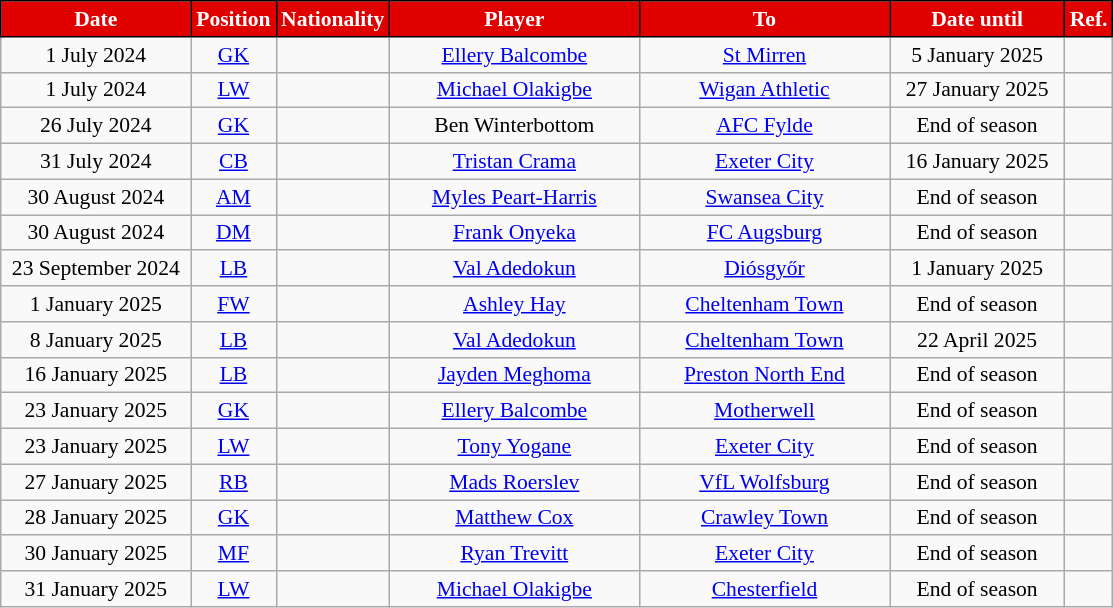<table class="wikitable" style="text-align:center; font-size:90%; ">
<tr>
<th style="background:#E00000;color:white;border:1px solid black; width:120px;">Date</th>
<th style="background:#E00000;color:white;border:1px solid black; width:50px;">Position</th>
<th style="background:#E00000;color:white;border:1px solid black; width:50px;">Nationality</th>
<th style="background:#E00000;color:white;border:1px solid black; width:160px;">Player</th>
<th style="background:#E00000;color:white;border:1px solid black; width:160px;">To</th>
<th style="background:#E00000;color:white;border:1px solid black; width:110px;">Date until</th>
<th style="background:#E00000;color:white;border:1px solid black; width:25px;">Ref.</th>
</tr>
<tr>
<td>1 July 2024</td>
<td><a href='#'>GK</a></td>
<td></td>
<td><a href='#'>Ellery Balcombe</a></td>
<td> <a href='#'>St Mirren</a></td>
<td>5 January 2025</td>
<td></td>
</tr>
<tr>
<td>1 July 2024</td>
<td><a href='#'>LW</a></td>
<td></td>
<td><a href='#'>Michael Olakigbe</a></td>
<td> <a href='#'>Wigan Athletic</a></td>
<td>27 January 2025</td>
<td></td>
</tr>
<tr>
<td>26 July 2024</td>
<td><a href='#'>GK</a></td>
<td></td>
<td>Ben Winterbottom</td>
<td> <a href='#'>AFC Fylde</a></td>
<td>End of season</td>
<td></td>
</tr>
<tr>
<td>31 July 2024</td>
<td><a href='#'>CB</a></td>
<td></td>
<td><a href='#'>Tristan Crama</a></td>
<td> <a href='#'>Exeter City</a></td>
<td>16 January 2025</td>
<td></td>
</tr>
<tr>
<td>30 August 2024</td>
<td><a href='#'>AM</a></td>
<td></td>
<td><a href='#'>Myles Peart-Harris</a></td>
<td> <a href='#'>Swansea City</a></td>
<td>End of season</td>
<td></td>
</tr>
<tr>
<td>30 August 2024</td>
<td><a href='#'>DM</a></td>
<td></td>
<td><a href='#'>Frank Onyeka</a></td>
<td> <a href='#'>FC Augsburg</a></td>
<td>End of season</td>
<td></td>
</tr>
<tr>
<td>23 September 2024</td>
<td><a href='#'>LB</a></td>
<td></td>
<td><a href='#'>Val Adedokun</a></td>
<td> <a href='#'>Diósgyőr</a></td>
<td>1 January 2025</td>
<td></td>
</tr>
<tr>
<td>1 January 2025</td>
<td><a href='#'>FW</a></td>
<td></td>
<td><a href='#'>Ashley Hay</a></td>
<td> <a href='#'>Cheltenham Town</a></td>
<td>End of season</td>
<td></td>
</tr>
<tr>
<td>8 January 2025</td>
<td><a href='#'>LB</a></td>
<td></td>
<td><a href='#'>Val Adedokun</a></td>
<td> <a href='#'>Cheltenham Town</a></td>
<td>22 April 2025</td>
<td></td>
</tr>
<tr>
<td>16 January 2025</td>
<td><a href='#'>LB</a></td>
<td></td>
<td><a href='#'>Jayden Meghoma</a></td>
<td> <a href='#'>Preston North End</a></td>
<td>End of season</td>
<td></td>
</tr>
<tr>
<td>23 January 2025</td>
<td><a href='#'>GK</a></td>
<td></td>
<td><a href='#'>Ellery Balcombe</a></td>
<td> <a href='#'>Motherwell</a></td>
<td>End of season</td>
<td></td>
</tr>
<tr>
<td>23 January 2025</td>
<td><a href='#'>LW</a></td>
<td></td>
<td><a href='#'>Tony Yogane</a></td>
<td> <a href='#'>Exeter City</a></td>
<td>End of season</td>
<td></td>
</tr>
<tr>
<td>27 January 2025</td>
<td><a href='#'>RB</a></td>
<td></td>
<td><a href='#'>Mads Roerslev</a></td>
<td> <a href='#'>VfL Wolfsburg</a></td>
<td>End of season</td>
<td></td>
</tr>
<tr>
<td>28 January 2025</td>
<td><a href='#'>GK</a></td>
<td></td>
<td><a href='#'>Matthew Cox</a></td>
<td> <a href='#'>Crawley Town</a></td>
<td>End of season</td>
<td></td>
</tr>
<tr>
<td>30 January 2025</td>
<td><a href='#'>MF</a></td>
<td></td>
<td><a href='#'>Ryan Trevitt</a></td>
<td> <a href='#'>Exeter City</a></td>
<td>End of season</td>
<td></td>
</tr>
<tr>
<td>31 January 2025</td>
<td><a href='#'>LW</a></td>
<td></td>
<td><a href='#'>Michael Olakigbe</a></td>
<td> <a href='#'>Chesterfield</a></td>
<td>End of season</td>
<td></td>
</tr>
</table>
